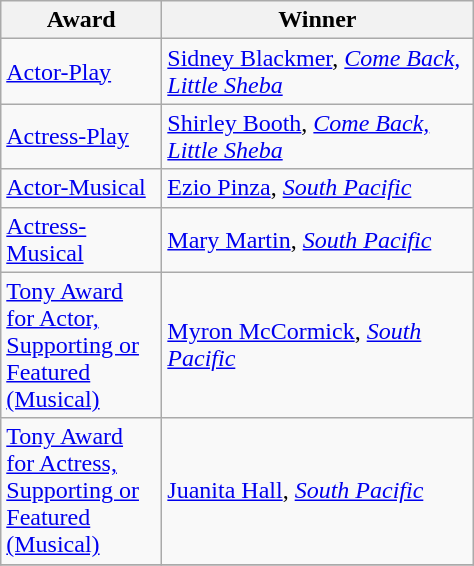<table class="wikitable">
<tr>
<th width="100"><strong>Award</strong></th>
<th width="200"><strong>Winner</strong></th>
</tr>
<tr>
<td><a href='#'>Actor-Play</a></td>
<td><a href='#'>Sidney Blackmer</a>, <em><a href='#'>Come Back, Little Sheba</a></em></td>
</tr>
<tr>
<td><a href='#'>Actress-Play</a></td>
<td><a href='#'>Shirley Booth</a>, <em><a href='#'>Come Back, Little Sheba</a></em></td>
</tr>
<tr>
<td><a href='#'>Actor-Musical</a></td>
<td><a href='#'>Ezio Pinza</a>, <em><a href='#'>South Pacific</a></em></td>
</tr>
<tr>
<td><a href='#'>Actress-Musical</a></td>
<td><a href='#'>Mary Martin</a>, <em><a href='#'>South Pacific</a></em></td>
</tr>
<tr>
<td><a href='#'>Tony Award for Actor, Supporting or Featured (Musical)</a></td>
<td><a href='#'>Myron McCormick</a>, <em><a href='#'>South Pacific</a></em></td>
</tr>
<tr>
<td><a href='#'>Tony Award for Actress, Supporting or Featured (Musical)</a></td>
<td><a href='#'>Juanita Hall</a>, <em><a href='#'>South Pacific</a></em></td>
</tr>
<tr>
</tr>
</table>
